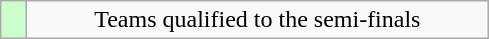<table class="wikitable" style="text-align: center;">
<tr>
<td width=10px bgcolor=#ccffcc></td>
<td width=300px>Teams qualified to the semi-finals</td>
</tr>
</table>
